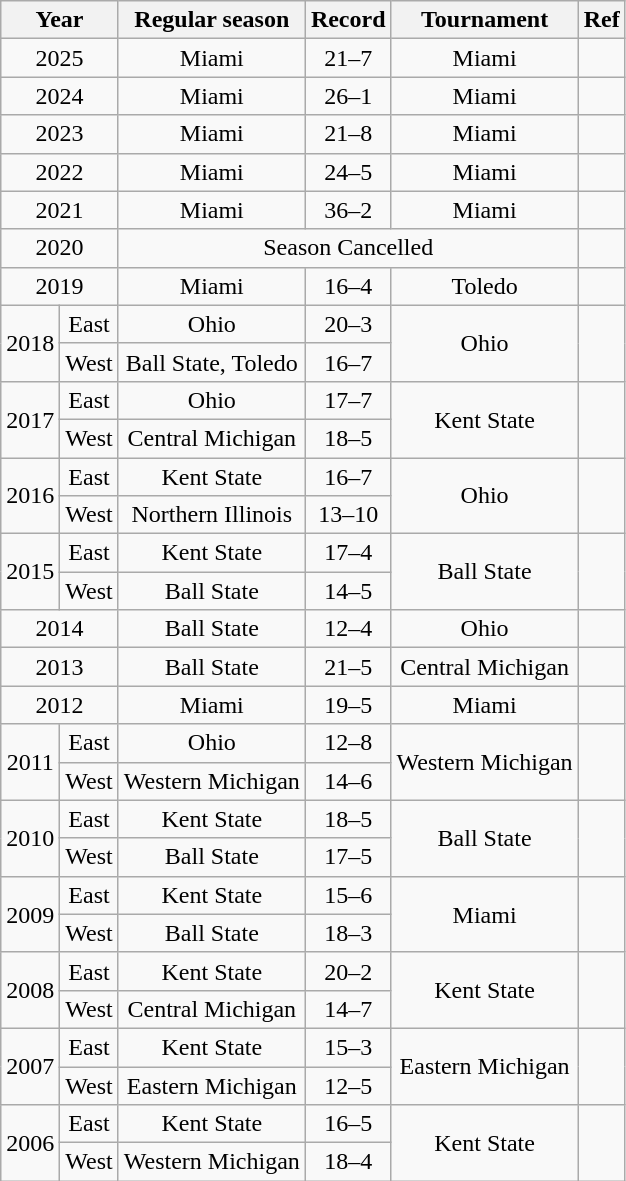<table class="wikitable" style="text-align:center" cellpadding=2 cellspacing=2>
<tr>
<th colspan=2>Year</th>
<th>Regular season</th>
<th>Record</th>
<th>Tournament</th>
<th>Ref</th>
</tr>
<tr>
<td colspan=2>2025</td>
<td>Miami</td>
<td>21–7</td>
<td>Miami</td>
<td></td>
</tr>
<tr>
<td colspan=2>2024</td>
<td>Miami</td>
<td>26–1</td>
<td>Miami</td>
<td></td>
</tr>
<tr>
<td colspan=2>2023</td>
<td>Miami</td>
<td>21–8</td>
<td>Miami</td>
<td></td>
</tr>
<tr>
<td colspan=2>2022</td>
<td>Miami</td>
<td>24–5</td>
<td>Miami</td>
<td></td>
</tr>
<tr>
<td colspan=2>2021</td>
<td>Miami</td>
<td>36–2</td>
<td>Miami</td>
<td></td>
</tr>
<tr>
<td colspan=2>2020</td>
<td colspan=3>Season Cancelled</td>
<td></td>
</tr>
<tr>
<td colspan=2>2019</td>
<td>Miami</td>
<td>16–4</td>
<td>Toledo</td>
<td></td>
</tr>
<tr>
<td rowspan=2>2018</td>
<td>East</td>
<td>Ohio</td>
<td>20–3</td>
<td rowspan=2>Ohio</td>
<td rowspan=2></td>
</tr>
<tr>
<td>West</td>
<td>Ball State, Toledo</td>
<td>16–7</td>
</tr>
<tr>
<td rowspan=2>2017</td>
<td>East</td>
<td>Ohio</td>
<td>17–7</td>
<td rowspan=2>Kent State</td>
<td rowspan=2></td>
</tr>
<tr>
<td>West</td>
<td>Central Michigan</td>
<td>18–5</td>
</tr>
<tr>
<td rowspan=2>2016</td>
<td>East</td>
<td>Kent State</td>
<td>16–7</td>
<td rowspan=2>Ohio</td>
<td rowspan=2></td>
</tr>
<tr>
<td>West</td>
<td>Northern Illinois</td>
<td>13–10</td>
</tr>
<tr>
<td rowspan=2>2015</td>
<td>East</td>
<td>Kent State</td>
<td>17–4</td>
<td rowspan=2>Ball State</td>
<td rowspan=2></td>
</tr>
<tr>
<td>West</td>
<td>Ball State</td>
<td>14–5</td>
</tr>
<tr>
<td colspan=2>2014</td>
<td>Ball State</td>
<td>12–4</td>
<td>Ohio</td>
<td></td>
</tr>
<tr>
<td colspan=2>2013</td>
<td>Ball State</td>
<td>21–5</td>
<td>Central Michigan</td>
<td></td>
</tr>
<tr>
<td colspan=2>2012</td>
<td>Miami</td>
<td>19–5</td>
<td>Miami</td>
<td></td>
</tr>
<tr>
<td rowspan=2>2011</td>
<td>East</td>
<td>Ohio</td>
<td>12–8</td>
<td rowspan=2>Western Michigan</td>
<td rowspan=2></td>
</tr>
<tr>
<td>West</td>
<td>Western Michigan</td>
<td>14–6</td>
</tr>
<tr>
<td rowspan=2>2010</td>
<td>East</td>
<td>Kent State</td>
<td>18–5</td>
<td rowspan=2>Ball State</td>
<td rowspan=2></td>
</tr>
<tr>
<td>West</td>
<td>Ball State</td>
<td>17–5</td>
</tr>
<tr>
<td rowspan=2>2009</td>
<td>East</td>
<td>Kent State</td>
<td>15–6</td>
<td rowspan=2>Miami</td>
<td rowspan=2></td>
</tr>
<tr>
<td>West</td>
<td>Ball State</td>
<td>18–3</td>
</tr>
<tr>
<td rowspan=2>2008</td>
<td>East</td>
<td>Kent State</td>
<td>20–2</td>
<td rowspan=2>Kent State</td>
<td rowspan=2></td>
</tr>
<tr>
<td>West</td>
<td>Central Michigan</td>
<td>14–7</td>
</tr>
<tr>
<td rowspan=2>2007</td>
<td>East</td>
<td>Kent State</td>
<td>15–3</td>
<td rowspan=2>Eastern Michigan</td>
<td rowspan=2></td>
</tr>
<tr>
<td>West</td>
<td>Eastern Michigan</td>
<td>12–5</td>
</tr>
<tr>
<td rowspan=2>2006</td>
<td>East</td>
<td>Kent State</td>
<td>16–5</td>
<td rowspan=2>Kent State</td>
<td rowspan=2></td>
</tr>
<tr>
<td>West</td>
<td>Western Michigan</td>
<td>18–4</td>
</tr>
</table>
